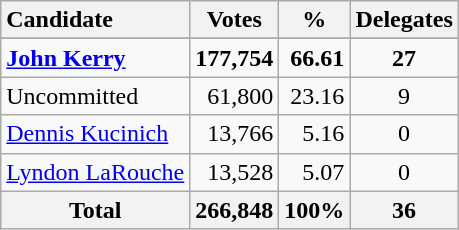<table class="wikitable sortable plainrowheaders" style="text-align:right;">
<tr>
<th style="text-align:left;">Candidate</th>
<th>Votes</th>
<th>%</th>
<th>Delegates</th>
</tr>
<tr>
</tr>
<tr>
<td style="text-align:left;"><strong><a href='#'>John Kerry</a></strong></td>
<td><strong>177,754</strong></td>
<td><strong>66.61</strong></td>
<td style="text-align:center;"><strong>27</strong></td>
</tr>
<tr>
<td style="text-align:left;">Uncommitted</td>
<td>61,800</td>
<td>23.16</td>
<td style="text-align:center;">9</td>
</tr>
<tr>
<td style="text-align:left;"><a href='#'>Dennis Kucinich</a></td>
<td>13,766</td>
<td>5.16</td>
<td style="text-align:center;">0</td>
</tr>
<tr>
<td style="text-align:left;"><a href='#'>Lyndon LaRouche</a></td>
<td>13,528</td>
<td>5.07</td>
<td style="text-align:center;">0</td>
</tr>
<tr class="sortbottom">
<th>Total</th>
<th>266,848</th>
<th>100%</th>
<th>36</th>
</tr>
</table>
